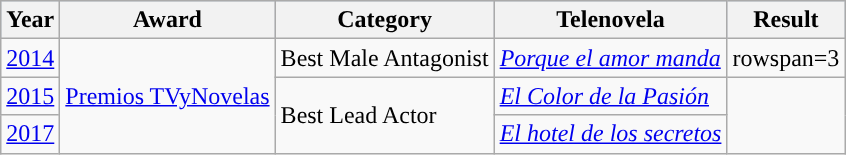<table class="wikitable">
<tr style="background:#b0c4de;">
<th>Year</th>
<th>Award</th>
<th>Category</th>
<th>Telenovela</th>
<th>Result</th>
</tr>
<tr>
<td><a href='#'>2014</a></td>
<td rowspan=3><a href='#'>Premios TVyNovelas</a></td>
<td>Best Male Antagonist</td>
<td><em><a href='#'>Porque el amor manda</a></em></td>
<td>rowspan=3 </td>
</tr>
<tr>
<td><a href='#'>2015</a></td>
<td rowspan=2>Best Lead Actor</td>
<td><em><a href='#'>El Color de la Pasión</a></em></td>
</tr>
<tr>
<td><a href='#'>2017</a></td>
<td><em><a href='#'>El hotel de los secretos</a></em></td>
</tr>
</table>
